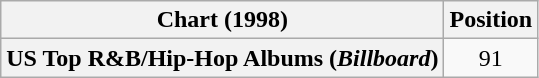<table class="wikitable plainrowheaders" style="text-align:center">
<tr>
<th scope="col">Chart (1998)</th>
<th scope="col">Position</th>
</tr>
<tr>
<th scope="row">US Top R&B/Hip-Hop Albums (<em>Billboard</em>)</th>
<td>91</td>
</tr>
</table>
